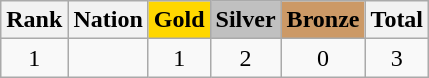<table class=wikitable>
<tr>
<th>Rank</th>
<th>Nation</th>
<td align=center bgcolor=gold><strong>Gold</strong></td>
<td align=center bgcolor=silver><strong>Silver</strong></td>
<td align=center bgcolor=cc9966><strong>Bronze</strong></td>
<th>Total</th>
</tr>
<tr align=center>
<td>1</td>
<td align=left></td>
<td>1</td>
<td>2</td>
<td>0</td>
<td>3</td>
</tr>
</table>
